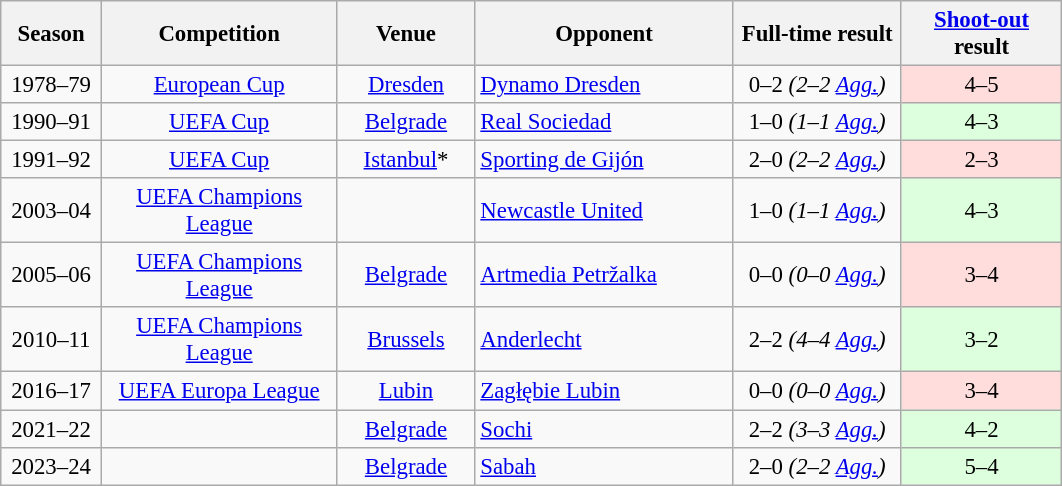<table class="wikitable" style="font-size:95%; text-align: center;">
<tr>
<th width="60">Season</th>
<th width="150">Competition</th>
<th width="85">Venue</th>
<th width="165">Opponent</th>
<th width="105">Full-time result</th>
<th width="100"><a href='#'>Shoot-out</a> result</th>
</tr>
<tr>
<td>1978–79</td>
<td><a href='#'>European Cup</a></td>
<td><a href='#'>Dresden</a></td>
<td align="left"> <a href='#'>Dynamo Dresden</a></td>
<td>0–2 <em>(2–2 <a href='#'>Agg.</a>)</em></td>
<td bgcolor="#ffdddd">4–5</td>
</tr>
<tr>
<td>1990–91</td>
<td><a href='#'>UEFA Cup</a></td>
<td><a href='#'>Belgrade</a></td>
<td align="left"> <a href='#'>Real Sociedad</a></td>
<td>1–0 <em>(1–1 <a href='#'>Agg.</a>)</em></td>
<td bgcolor="#ddffdd">4–3</td>
</tr>
<tr>
<td>1991–92</td>
<td><a href='#'>UEFA Cup</a></td>
<td><a href='#'>Istanbul</a>*</td>
<td align="left"> <a href='#'>Sporting de Gijón</a></td>
<td>2–0 <em>(2–2 <a href='#'>Agg.</a>)</em></td>
<td bgcolor="#ffdddd">2–3</td>
</tr>
<tr>
<td>2003–04</td>
<td><a href='#'>UEFA Champions League</a></td>
<td></td>
<td align="left"> <a href='#'>Newcastle United</a></td>
<td>1–0 <em>(1–1 <a href='#'>Agg.</a>)</em></td>
<td bgcolor="#ddffdd">4–3</td>
</tr>
<tr>
<td>2005–06</td>
<td><a href='#'>UEFA Champions League</a></td>
<td><a href='#'>Belgrade</a></td>
<td align="left"> <a href='#'>Artmedia Petržalka</a></td>
<td>0–0 <em>(0–0 <a href='#'>Agg.</a>)</em></td>
<td bgcolor="#ffdddd">3–4</td>
</tr>
<tr>
<td>2010–11</td>
<td><a href='#'>UEFA Champions League</a></td>
<td><a href='#'>Brussels</a></td>
<td align="left"> <a href='#'>Anderlecht</a></td>
<td>2–2 <em>(4–4 <a href='#'>Agg.</a>)</em></td>
<td bgcolor="#ddffdd">3–2</td>
</tr>
<tr>
<td>2016–17</td>
<td><a href='#'>UEFA Europa League</a></td>
<td><a href='#'>Lubin</a></td>
<td align="left"> <a href='#'>Zagłębie Lubin</a></td>
<td>0–0 <em>(0–0 <a href='#'>Agg.</a>)</em></td>
<td bgcolor="#ffdddd">3–4</td>
</tr>
<tr>
<td>2021–22</td>
<td></td>
<td><a href='#'>Belgrade</a></td>
<td align="left"> <a href='#'>Sochi</a></td>
<td>2–2 <em>(3–3 <a href='#'>Agg.</a>)</em></td>
<td bgcolor="#ddffdd">4–2</td>
</tr>
<tr>
<td>2023–24</td>
<td></td>
<td><a href='#'>Belgrade</a></td>
<td align="left"> <a href='#'>Sabah</a></td>
<td>2–0 <em>(2–2 <a href='#'>Agg.</a>)</em></td>
<td bgcolor="#ddffdd">5–4</td>
</tr>
</table>
